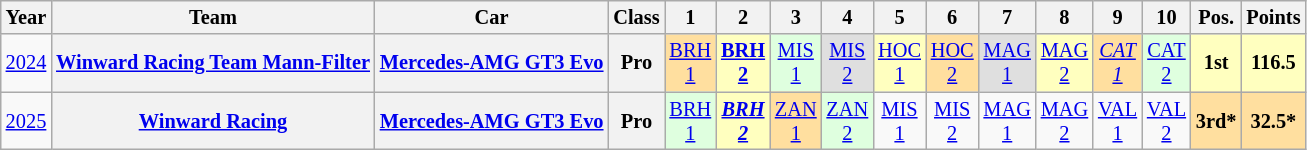<table class="wikitable" border="1" style="text-align:center; font-size:85%;">
<tr>
<th>Year</th>
<th>Team</th>
<th>Car</th>
<th>Class</th>
<th>1</th>
<th>2</th>
<th>3</th>
<th>4</th>
<th>5</th>
<th>6</th>
<th>7</th>
<th>8</th>
<th>9</th>
<th>10</th>
<th>Pos.</th>
<th>Points</th>
</tr>
<tr>
<td><a href='#'>2024</a></td>
<th nowrap><a href='#'>Winward Racing Team Mann-Filter</a></th>
<th nowrap><a href='#'>Mercedes-AMG GT3 Evo</a></th>
<th>Pro</th>
<td style="background:#FFDF9F;"><a href='#'>BRH<br>1</a><br></td>
<td style="background:#FFFFBF;"><strong><a href='#'>BRH<br>2</a></strong><br></td>
<td style="background:#DFFFDF;"><a href='#'>MIS<br>1</a><br></td>
<td style="background:#DFDFDF;"><a href='#'>MIS<br>2</a><br></td>
<td style="background:#FFFFBF;"><a href='#'>HOC<br>1</a><br></td>
<td style="background:#FFDF9F;"><a href='#'>HOC<br>2</a><br></td>
<td style="background:#DFDFDF;"><a href='#'>MAG<br>1</a><br></td>
<td style="background:#FFFFBF;"><a href='#'>MAG<br>2</a><br></td>
<td style="background:#FFDF9F;"><em><a href='#'>CAT<br>1</a></em><br></td>
<td style="background:#DFFFDF;"><a href='#'>CAT<br>2</a><br></td>
<th style="background:#FFFFBF;">1st</th>
<th style="background:#FFFFBF;">116.5</th>
</tr>
<tr>
<td><a href='#'>2025</a></td>
<th><a href='#'>Winward Racing</a></th>
<th><a href='#'>Mercedes-AMG GT3 Evo</a></th>
<th>Pro</th>
<td style="background:#DFFFDF;"><a href='#'>BRH<br>1</a><br></td>
<td style="background:#FFFFBF;"><strong><em><a href='#'>BRH<br>2</a></em></strong><br></td>
<td style="background:#FFDF9F;"><a href='#'>ZAN<br>1</a><br></td>
<td style="background:#DFFFDF;"><a href='#'>ZAN<br>2</a><br></td>
<td style="background:#;"><a href='#'>MIS<br>1</a><br></td>
<td style="background:#;"><a href='#'>MIS<br>2</a><br></td>
<td style="background:#;"><a href='#'>MAG<br>1</a><br></td>
<td style="background:#;"><a href='#'>MAG<br>2</a><br></td>
<td style="background:#;"><a href='#'>VAL<br>1</a><br></td>
<td style="background:#;"><a href='#'>VAL<br>2</a><br></td>
<th style="background:#FFDF9F;">3rd*</th>
<th style="background:#FFDF9F;">32.5*</th>
</tr>
</table>
